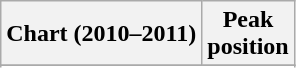<table class="wikitable sortable plainrowheaders" style="text-align:center;">
<tr>
<th scope="col">Chart (2010–2011)</th>
<th scope="col">Peak<br>position</th>
</tr>
<tr>
</tr>
<tr>
</tr>
<tr>
</tr>
<tr>
</tr>
<tr>
</tr>
<tr>
</tr>
</table>
